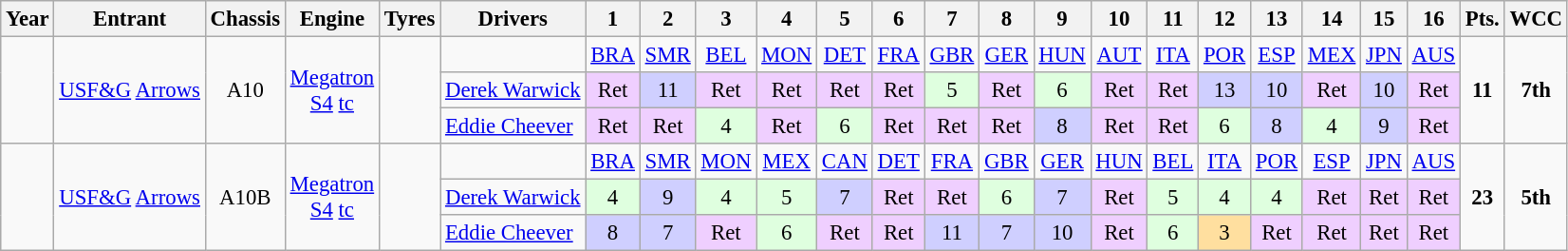<table class="wikitable" border="1" style="text-align:center; font-size:95%;">
<tr>
<th>Year</th>
<th>Entrant</th>
<th>Chassis</th>
<th>Engine</th>
<th>Tyres</th>
<th>Drivers</th>
<th>1</th>
<th>2</th>
<th>3</th>
<th>4</th>
<th>5</th>
<th>6</th>
<th>7</th>
<th>8</th>
<th>9</th>
<th>10</th>
<th>11</th>
<th>12</th>
<th>13</th>
<th>14</th>
<th>15</th>
<th>16</th>
<th>Pts.</th>
<th>WCC</th>
</tr>
<tr>
<td rowspan="3"></td>
<td rowspan="3"><a href='#'>USF&G</a> <a href='#'>Arrows</a></td>
<td rowspan="3">A10</td>
<td rowspan="3"><a href='#'>Megatron</a><br><a href='#'>S4</a> <a href='#'>tc</a></td>
<td rowspan="3"></td>
<td></td>
<td><a href='#'>BRA</a></td>
<td><a href='#'>SMR</a></td>
<td><a href='#'>BEL</a></td>
<td><a href='#'>MON</a></td>
<td><a href='#'>DET</a></td>
<td><a href='#'>FRA</a></td>
<td><a href='#'>GBR</a></td>
<td><a href='#'>GER</a></td>
<td><a href='#'>HUN</a></td>
<td><a href='#'>AUT</a></td>
<td><a href='#'>ITA</a></td>
<td><a href='#'>POR</a></td>
<td><a href='#'>ESP</a></td>
<td><a href='#'>MEX</a></td>
<td><a href='#'>JPN</a></td>
<td><a href='#'>AUS</a></td>
<td rowspan="3"><strong>11</strong></td>
<td rowspan="3"><strong>7th</strong></td>
</tr>
<tr>
<td align="left"><a href='#'>Derek Warwick</a></td>
<td style="background:#efcfff;">Ret</td>
<td style="background:#cfcfff;">11</td>
<td style="background:#efcfff;">Ret</td>
<td style="background:#efcfff;">Ret</td>
<td style="background:#efcfff;">Ret</td>
<td style="background:#efcfff;">Ret</td>
<td style="background:#dfffdf;">5</td>
<td style="background:#efcfff;">Ret</td>
<td style="background:#dfffdf;">6</td>
<td style="background:#efcfff;">Ret</td>
<td style="background:#efcfff;">Ret</td>
<td style="background:#cfcfff;">13</td>
<td style="background:#cfcfff;">10</td>
<td style="background:#efcfff;">Ret</td>
<td style="background:#cfcfff;">10</td>
<td style="background:#efcfff;">Ret</td>
</tr>
<tr>
<td align="left"><a href='#'>Eddie Cheever</a></td>
<td style="background:#efcfff;">Ret</td>
<td style="background:#efcfff;">Ret</td>
<td style="background:#dfffdf;">4</td>
<td style="background:#efcfff;">Ret</td>
<td style="background:#dfffdf;">6</td>
<td style="background:#efcfff;">Ret</td>
<td style="background:#efcfff;">Ret</td>
<td style="background:#efcfff;">Ret</td>
<td style="background:#cfcfff;">8</td>
<td style="background:#efcfff;">Ret</td>
<td style="background:#efcfff;">Ret</td>
<td style="background:#dfffdf;">6</td>
<td style="background:#cfcfff;">8</td>
<td style="background:#dfffdf;">4</td>
<td style="background:#cfcfff;">9</td>
<td style="background:#efcfff;">Ret</td>
</tr>
<tr>
<td rowspan="3"></td>
<td rowspan="3"><a href='#'>USF&G</a> <a href='#'>Arrows</a></td>
<td rowspan="3">A10B</td>
<td rowspan="3"><a href='#'>Megatron</a><br><a href='#'>S4</a> <a href='#'>tc</a></td>
<td rowspan="3"></td>
<td></td>
<td><a href='#'>BRA</a></td>
<td><a href='#'>SMR</a></td>
<td><a href='#'>MON</a></td>
<td><a href='#'>MEX</a></td>
<td><a href='#'>CAN</a></td>
<td><a href='#'>DET</a></td>
<td><a href='#'>FRA</a></td>
<td><a href='#'>GBR</a></td>
<td><a href='#'>GER</a></td>
<td><a href='#'>HUN</a></td>
<td><a href='#'>BEL</a></td>
<td><a href='#'>ITA</a></td>
<td><a href='#'>POR</a></td>
<td><a href='#'>ESP</a></td>
<td><a href='#'>JPN</a></td>
<td><a href='#'>AUS</a></td>
<td rowspan="3"><strong>23</strong></td>
<td rowspan="3"><strong>5th</strong></td>
</tr>
<tr>
<td align="left"><a href='#'>Derek Warwick</a></td>
<td style="background:#dfffdf;">4</td>
<td style="background:#cfcfff;">9</td>
<td style="background:#dfffdf;">4</td>
<td style="background:#dfffdf;">5</td>
<td style="background:#cfcfff;">7</td>
<td style="background:#efcfff;">Ret</td>
<td style="background:#efcfff;">Ret</td>
<td style="background:#dfffdf;">6</td>
<td style="background:#cfcfff;">7</td>
<td style="background:#efcfff;">Ret</td>
<td style="background:#dfffdf;">5</td>
<td style="background:#dfffdf;">4</td>
<td style="background:#dfffdf;">4</td>
<td style="background:#efcfff;">Ret</td>
<td style="background:#efcfff;">Ret</td>
<td style="background:#efcfff;">Ret</td>
</tr>
<tr>
<td align="left"><a href='#'>Eddie Cheever</a></td>
<td style="background:#cfcfff;">8</td>
<td style="background:#cfcfff;">7</td>
<td style="background:#efcfff;">Ret</td>
<td style="background:#dfffdf;">6</td>
<td style="background:#efcfff;">Ret</td>
<td style="background:#efcfff;">Ret</td>
<td style="background:#cfcfff;">11</td>
<td style="background:#cfcfff;">7</td>
<td style="background:#cfcfff;">10</td>
<td style="background:#efcfff;">Ret</td>
<td style="background:#dfffdf;">6</td>
<td style="background:#ffdf9f;">3</td>
<td style="background:#efcfff;">Ret</td>
<td style="background:#efcfff;">Ret</td>
<td style="background:#efcfff;">Ret</td>
<td style="background:#efcfff;">Ret</td>
</tr>
</table>
